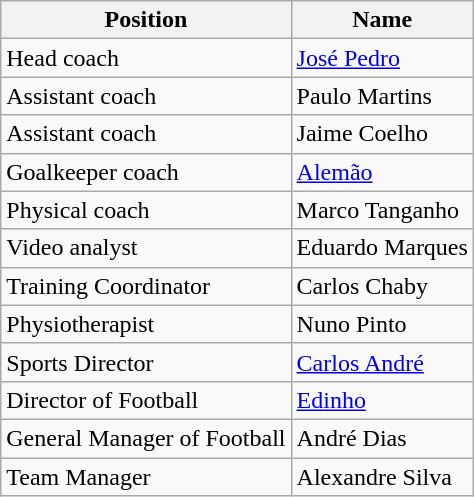<table class="wikitable">
<tr>
<th>Position</th>
<th>Name</th>
</tr>
<tr>
<td>Head coach</td>
<td> <a href='#'>José Pedro</a></td>
</tr>
<tr>
<td>Assistant coach</td>
<td> Paulo Martins</td>
</tr>
<tr>
<td>Assistant coach</td>
<td> Jaime Coelho</td>
</tr>
<tr>
<td>Goalkeeper coach</td>
<td> <a href='#'>Alemão</a></td>
</tr>
<tr>
<td>Physical coach</td>
<td> Marco Tanganho</td>
</tr>
<tr>
<td>Video analyst</td>
<td> Eduardo Marques</td>
</tr>
<tr>
<td>Training Coordinator</td>
<td> Carlos Chaby</td>
</tr>
<tr>
<td>Physiotherapist</td>
<td> Nuno Pinto</td>
</tr>
<tr>
<td>Sports Director</td>
<td> <a href='#'>Carlos André</a></td>
</tr>
<tr>
<td>Director of Football</td>
<td> <a href='#'>Edinho</a></td>
</tr>
<tr>
<td>General Manager of Football</td>
<td> André Dias</td>
</tr>
<tr>
<td>Team Manager</td>
<td> Alexandre Silva</td>
</tr>
</table>
